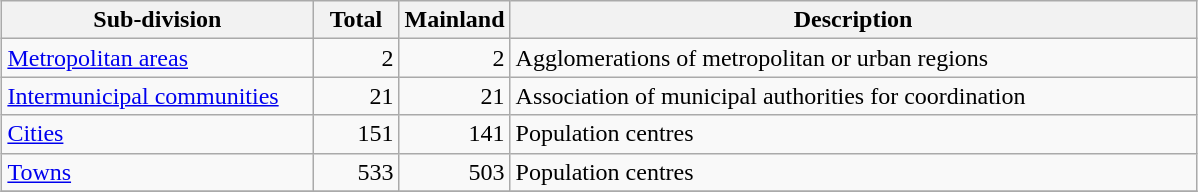<table class="wikitable sortable" style="margin: 1em auto 1em auto;">
<tr>
<th style="width:200px; text-align:centre">Sub-division</th>
<th style="width:50px; text-align:centre">Total</th>
<th style="width:50px; text-align:centre">Mainland</th>
<th style="width:450px; text-align:centre">Description</th>
</tr>
<tr>
<td style="text-align:left"><a href='#'>Metropolitan areas</a></td>
<td style="text-align:right;">2</td>
<td style="text-align:right;">2</td>
<td style="text-align:left">Agglomerations of metropolitan or urban regions</td>
</tr>
<tr>
<td style="text-align:left"><a href='#'>Intermunicipal communities</a></td>
<td style="text-align:right;">21</td>
<td style="text-align:right;">21</td>
<td style="text-align:left">Association of municipal authorities for coordination</td>
</tr>
<tr>
<td style="text-align:left"><a href='#'>Cities</a></td>
<td style="text-align:right;">151</td>
<td style="text-align:right;">141</td>
<td>Population centres</td>
</tr>
<tr>
<td style="text-align:left"><a href='#'>Towns</a></td>
<td style="text-align:right;">533</td>
<td style="text-align:right;">503</td>
<td>Population centres</td>
</tr>
<tr>
</tr>
</table>
